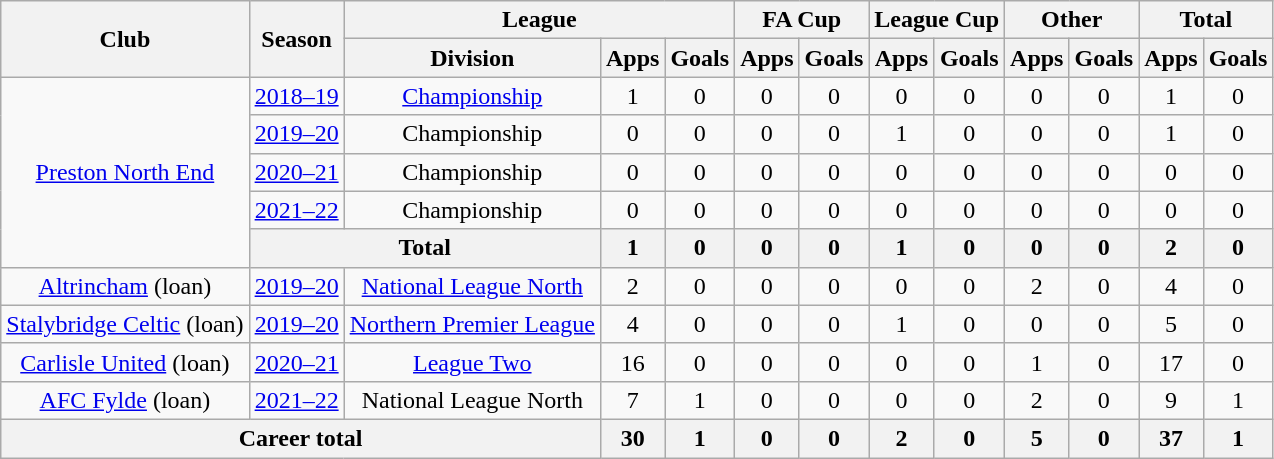<table class="wikitable" style="text-align:center">
<tr>
<th rowspan="2">Club</th>
<th rowspan="2">Season</th>
<th colspan="3">League</th>
<th colspan="2">FA Cup</th>
<th colspan="2">League Cup</th>
<th colspan="2">Other</th>
<th colspan="2">Total</th>
</tr>
<tr>
<th>Division</th>
<th>Apps</th>
<th>Goals</th>
<th>Apps</th>
<th>Goals</th>
<th>Apps</th>
<th>Goals</th>
<th>Apps</th>
<th>Goals</th>
<th>Apps</th>
<th>Goals</th>
</tr>
<tr>
<td rowspan="5"><a href='#'>Preston North End</a></td>
<td><a href='#'>2018–19</a></td>
<td><a href='#'>Championship</a></td>
<td>1</td>
<td>0</td>
<td>0</td>
<td>0</td>
<td>0</td>
<td>0</td>
<td>0</td>
<td>0</td>
<td>1</td>
<td>0</td>
</tr>
<tr>
<td><a href='#'>2019–20</a></td>
<td>Championship</td>
<td>0</td>
<td>0</td>
<td>0</td>
<td>0</td>
<td>1</td>
<td>0</td>
<td>0</td>
<td>0</td>
<td>1</td>
<td>0</td>
</tr>
<tr>
<td><a href='#'>2020–21</a></td>
<td>Championship</td>
<td>0</td>
<td>0</td>
<td>0</td>
<td>0</td>
<td>0</td>
<td>0</td>
<td>0</td>
<td>0</td>
<td>0</td>
<td>0</td>
</tr>
<tr>
<td><a href='#'>2021–22</a></td>
<td>Championship</td>
<td>0</td>
<td>0</td>
<td>0</td>
<td>0</td>
<td>0</td>
<td>0</td>
<td>0</td>
<td>0</td>
<td>0</td>
<td>0</td>
</tr>
<tr>
<th colspan=2>Total</th>
<th>1</th>
<th>0</th>
<th>0</th>
<th>0</th>
<th>1</th>
<th>0</th>
<th>0</th>
<th>0</th>
<th>2</th>
<th>0</th>
</tr>
<tr>
<td><a href='#'>Altrincham</a> (loan)</td>
<td><a href='#'>2019–20</a></td>
<td><a href='#'>National League North</a></td>
<td>2</td>
<td>0</td>
<td>0</td>
<td>0</td>
<td>0</td>
<td>0</td>
<td>2</td>
<td>0</td>
<td>4</td>
<td>0</td>
</tr>
<tr>
<td><a href='#'>Stalybridge Celtic</a> (loan)</td>
<td><a href='#'>2019–20</a></td>
<td><a href='#'>Northern Premier League</a></td>
<td>4</td>
<td>0</td>
<td>0</td>
<td>0</td>
<td>1</td>
<td>0</td>
<td>0</td>
<td>0</td>
<td>5</td>
<td>0</td>
</tr>
<tr>
<td><a href='#'>Carlisle United</a> (loan)</td>
<td><a href='#'>2020–21</a></td>
<td><a href='#'>League Two</a></td>
<td>16</td>
<td>0</td>
<td>0</td>
<td>0</td>
<td>0</td>
<td>0</td>
<td>1</td>
<td>0</td>
<td>17</td>
<td>0</td>
</tr>
<tr>
<td><a href='#'>AFC Fylde</a> (loan)</td>
<td><a href='#'>2021–22</a></td>
<td>National League North</td>
<td>7</td>
<td>1</td>
<td>0</td>
<td>0</td>
<td>0</td>
<td>0</td>
<td>2</td>
<td>0</td>
<td>9</td>
<td>1</td>
</tr>
<tr>
<th colspan="3">Career total</th>
<th>30</th>
<th>1</th>
<th>0</th>
<th>0</th>
<th>2</th>
<th>0</th>
<th>5</th>
<th>0</th>
<th>37</th>
<th>1</th>
</tr>
</table>
